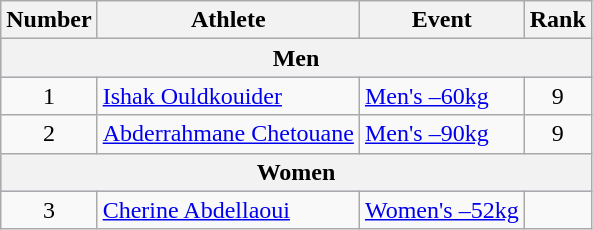<table class="wikitable" style="font-size:100%">
<tr>
<th>Number</th>
<th>Athlete</th>
<th>Event</th>
<th>Rank</th>
</tr>
<tr style="background:#9acdff;">
<th colspan=4>Men</th>
</tr>
<tr align=center>
<td>1</td>
<td align=left><a href='#'>Ishak Ouldkouider</a></td>
<td align=left><a href='#'>Men's –60kg</a></td>
<td>9</td>
</tr>
<tr align=center>
<td>2</td>
<td align=left><a href='#'>Abderrahmane Chetouane</a></td>
<td align=left><a href='#'>Men's –90kg</a></td>
<td>9</td>
</tr>
<tr style="background:#9acdff;">
<th colspan=4>Women</th>
</tr>
<tr align=center>
<td>3</td>
<td align=left><a href='#'>Cherine Abdellaoui</a></td>
<td align=left><a href='#'>Women's –52kg</a></td>
<td></td>
</tr>
</table>
